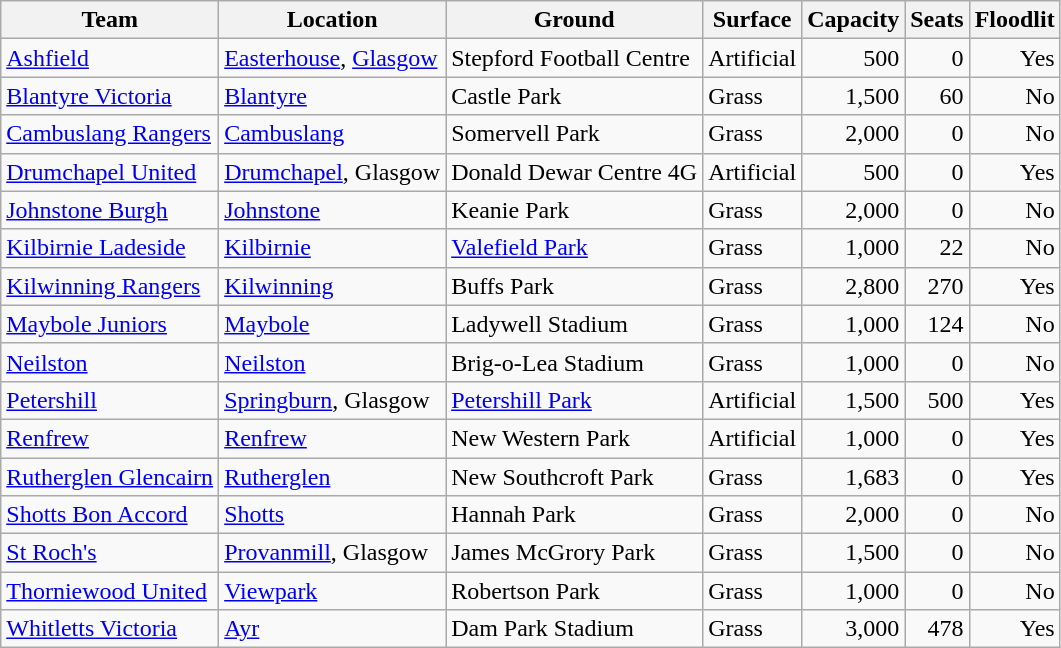<table class="wikitable sortable">
<tr>
<th>Team</th>
<th>Location</th>
<th>Ground</th>
<th>Surface</th>
<th data-sort-type="number">Capacity</th>
<th data-sort-type="number">Seats</th>
<th>Floodlit</th>
</tr>
<tr>
<td><a href='#'>Ashfield</a></td>
<td><a href='#'>Easterhouse</a>, <a href='#'>Glasgow</a></td>
<td>Stepford Football Centre</td>
<td>Artificial</td>
<td align=right>500</td>
<td align=right>0</td>
<td align=right>Yes</td>
</tr>
<tr>
<td><a href='#'>Blantyre Victoria</a></td>
<td><a href='#'>Blantyre</a></td>
<td>Castle Park</td>
<td>Grass</td>
<td align=right>1,500</td>
<td align=right>60</td>
<td align=right>No</td>
</tr>
<tr>
<td><a href='#'>Cambuslang Rangers</a></td>
<td><a href='#'>Cambuslang</a></td>
<td>Somervell Park</td>
<td>Grass</td>
<td align=right>2,000</td>
<td align=right>0</td>
<td align=right>No</td>
</tr>
<tr>
<td><a href='#'>Drumchapel United</a></td>
<td><a href='#'>Drumchapel</a>, Glasgow</td>
<td>Donald Dewar Centre 4G</td>
<td>Artificial</td>
<td align=right>500</td>
<td align=right>0</td>
<td align=right>Yes</td>
</tr>
<tr>
<td><a href='#'>Johnstone Burgh</a></td>
<td><a href='#'>Johnstone</a></td>
<td>Keanie Park</td>
<td>Grass</td>
<td align=right>2,000</td>
<td align=right>0</td>
<td align=right>No</td>
</tr>
<tr>
<td><a href='#'>Kilbirnie Ladeside</a></td>
<td><a href='#'>Kilbirnie</a></td>
<td><a href='#'>Valefield Park</a></td>
<td>Grass</td>
<td align=right>1,000</td>
<td align=right>22</td>
<td align=right>No</td>
</tr>
<tr>
<td><a href='#'>Kilwinning Rangers</a> </td>
<td><a href='#'>Kilwinning</a></td>
<td>Buffs Park</td>
<td>Grass</td>
<td align=right>2,800</td>
<td align=right>270</td>
<td align=right>Yes</td>
</tr>
<tr>
<td><a href='#'>Maybole Juniors</a></td>
<td><a href='#'>Maybole</a></td>
<td>Ladywell Stadium</td>
<td>Grass</td>
<td align=right>1,000</td>
<td align=right>124</td>
<td align=right>No</td>
</tr>
<tr>
<td><a href='#'>Neilston</a></td>
<td><a href='#'>Neilston</a></td>
<td>Brig-o-Lea Stadium</td>
<td>Grass</td>
<td align=right>1,000</td>
<td align=right>0</td>
<td align=right>No</td>
</tr>
<tr>
<td><a href='#'>Petershill</a></td>
<td><a href='#'>Springburn</a>, Glasgow</td>
<td><a href='#'>Petershill Park</a></td>
<td>Artificial</td>
<td align=right>1,500</td>
<td align=right>500</td>
<td align=right>Yes</td>
</tr>
<tr>
<td><a href='#'>Renfrew</a></td>
<td><a href='#'>Renfrew</a></td>
<td>New Western Park</td>
<td>Artificial</td>
<td align=right>1,000</td>
<td align=right>0</td>
<td align=right>Yes</td>
</tr>
<tr>
<td><a href='#'>Rutherglen Glencairn</a> </td>
<td><a href='#'>Rutherglen</a></td>
<td>New Southcroft Park</td>
<td>Grass</td>
<td align=right>1,683</td>
<td align=right>0</td>
<td align=right>Yes</td>
</tr>
<tr>
<td><a href='#'>Shotts Bon Accord</a></td>
<td><a href='#'>Shotts</a></td>
<td>Hannah Park</td>
<td>Grass</td>
<td align=right>2,000</td>
<td align=right>0</td>
<td align=right>No</td>
</tr>
<tr>
<td><a href='#'>St Roch's</a></td>
<td><a href='#'>Provanmill</a>, Glasgow</td>
<td>James McGrory Park</td>
<td>Grass</td>
<td align=right>1,500</td>
<td align=right>0</td>
<td align=right>No</td>
</tr>
<tr>
<td><a href='#'>Thorniewood United</a></td>
<td><a href='#'>Viewpark</a></td>
<td>Robertson Park</td>
<td>Grass</td>
<td align=right>1,000</td>
<td align=right>0</td>
<td align=right>No</td>
</tr>
<tr>
<td><a href='#'>Whitletts Victoria</a></td>
<td><a href='#'>Ayr</a></td>
<td>Dam Park Stadium</td>
<td>Grass</td>
<td align=right>3,000</td>
<td align=right>478</td>
<td align=right>Yes</td>
</tr>
</table>
